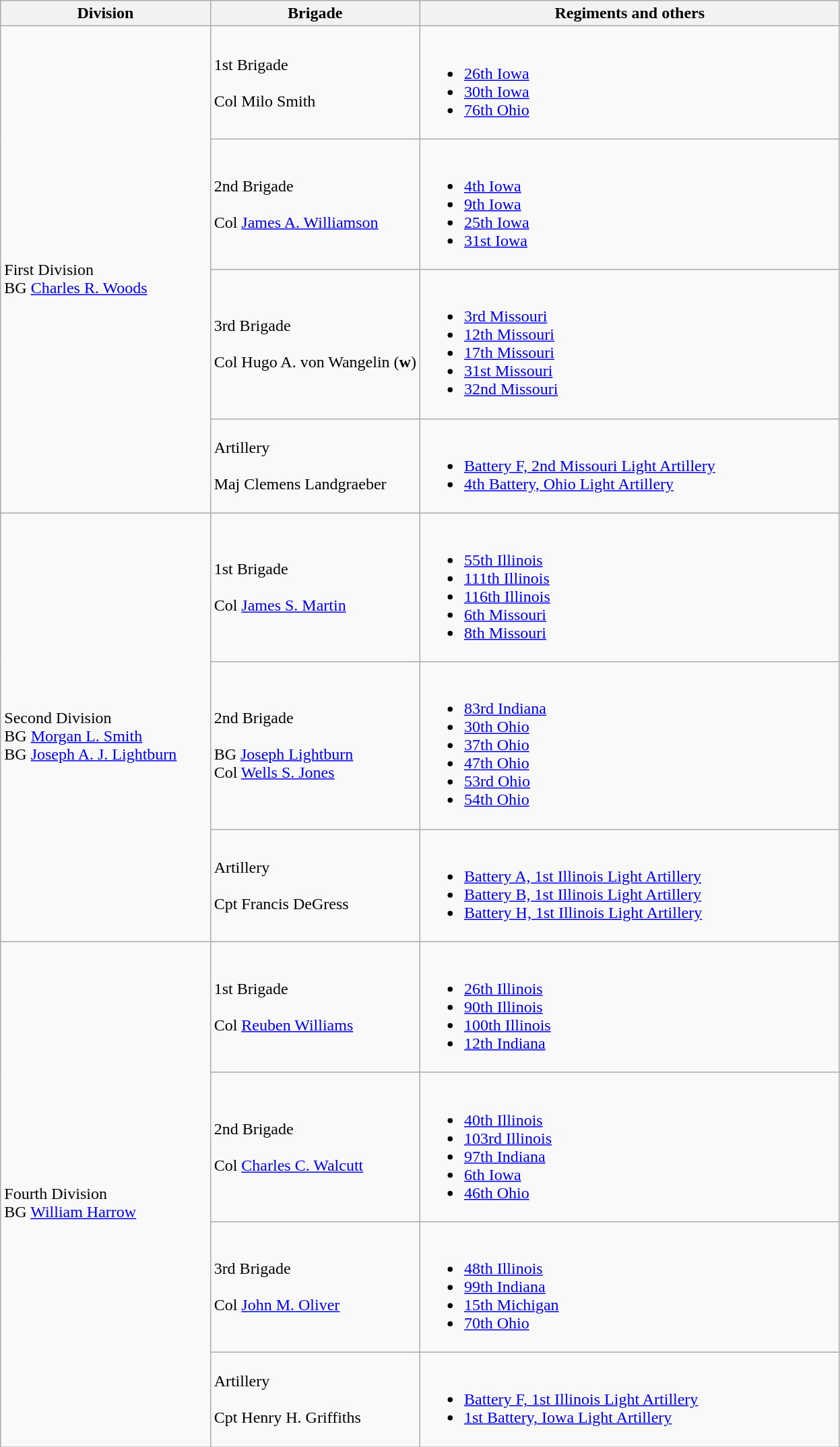<table class="wikitable">
<tr>
<th width=25%>Division</th>
<th width=25%>Brigade</th>
<th>Regiments and others</th>
</tr>
<tr>
<td rowspan=4><br>First Division
<br>
BG <a href='#'>Charles R. Woods</a></td>
<td>1st Brigade<br><br>
Col Milo Smith</td>
<td><br><ul><li><a href='#'>26th Iowa</a></li><li><a href='#'>30th Iowa</a></li><li><a href='#'>76th Ohio</a></li></ul></td>
</tr>
<tr>
<td>2nd Brigade<br><br>
Col <a href='#'>James A. Williamson</a></td>
<td><br><ul><li><a href='#'>4th Iowa</a></li><li><a href='#'>9th Iowa</a></li><li><a href='#'>25th Iowa</a></li><li><a href='#'>31st Iowa</a></li></ul></td>
</tr>
<tr>
<td>3rd Brigade<br><br>
Col Hugo A. von Wangelin (<strong>w</strong>)</td>
<td><br><ul><li><a href='#'>3rd Missouri</a></li><li><a href='#'>12th Missouri</a></li><li><a href='#'>17th Missouri</a></li><li><a href='#'>31st Missouri</a></li><li><a href='#'>32nd Missouri</a></li></ul></td>
</tr>
<tr>
<td>Artillery<br><br>
Maj Clemens Landgraeber</td>
<td><br><ul><li><a href='#'>Battery F, 2nd Missouri Light Artillery</a></li><li><a href='#'>4th Battery, Ohio Light Artillery</a></li></ul></td>
</tr>
<tr>
<td rowspan= 3><br>Second Division
<br>
BG <a href='#'>Morgan L. Smith</a><br>BG <a href='#'>Joseph A. J. Lightburn</a></td>
<td>1st Brigade<br><br>
Col <a href='#'>James S. Martin</a></td>
<td><br><ul><li><a href='#'>55th Illinois</a></li><li><a href='#'>111th Illinois</a></li><li><a href='#'>116th Illinois</a></li><li><a href='#'>6th Missouri</a></li><li><a href='#'>8th Missouri</a></li></ul></td>
</tr>
<tr>
<td>2nd Brigade<br><br>
BG <a href='#'>Joseph Lightburn</a><br>Col <a href='#'>Wells S. Jones</a></td>
<td><br><ul><li><a href='#'>83rd Indiana</a></li><li><a href='#'>30th Ohio</a></li><li><a href='#'>37th Ohio</a></li><li><a href='#'>47th Ohio</a></li><li><a href='#'>53rd Ohio</a></li><li><a href='#'>54th Ohio</a></li></ul></td>
</tr>
<tr>
<td>Artillery<br><br>
Cpt Francis DeGress</td>
<td><br><ul><li><a href='#'>Battery A, 1st Illinois Light Artillery</a></li><li><a href='#'>Battery B, 1st Illinois Light Artillery</a></li><li><a href='#'>Battery H, 1st Illinois Light Artillery</a></li></ul></td>
</tr>
<tr>
<td rowspan=4><br>Fourth Division
<br>
BG <a href='#'>William Harrow</a></td>
<td>1st Brigade<br><br>
Col <a href='#'>Reuben Williams</a></td>
<td><br><ul><li><a href='#'>26th Illinois</a></li><li><a href='#'>90th Illinois</a></li><li><a href='#'>100th Illinois</a></li><li><a href='#'>12th Indiana</a></li></ul></td>
</tr>
<tr>
<td>2nd Brigade<br><br>
Col <a href='#'>Charles C. Walcutt</a></td>
<td><br><ul><li><a href='#'>40th Illinois</a></li><li><a href='#'>103rd Illinois</a></li><li><a href='#'>97th Indiana</a></li><li><a href='#'>6th Iowa</a></li><li><a href='#'>46th Ohio</a></li></ul></td>
</tr>
<tr>
<td>3rd Brigade<br><br>
Col <a href='#'>John M. Oliver</a></td>
<td><br><ul><li><a href='#'>48th Illinois</a></li><li><a href='#'>99th Indiana</a></li><li><a href='#'>15th Michigan</a></li><li><a href='#'>70th Ohio</a></li></ul></td>
</tr>
<tr>
<td>Artillery<br><br>
Cpt Henry H. Griffiths</td>
<td><br><ul><li><a href='#'>Battery F, 1st Illinois Light Artillery</a></li><li><a href='#'>1st Battery, Iowa Light Artillery</a></li></ul></td>
</tr>
</table>
